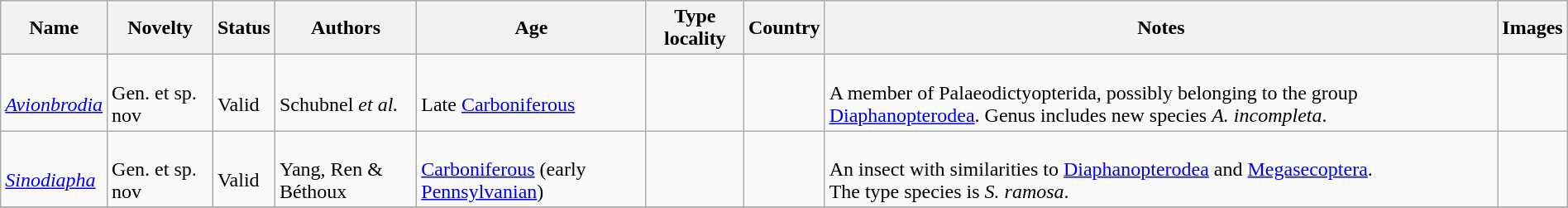<table class="wikitable sortable" align="center" width="100%">
<tr>
<th>Name</th>
<th>Novelty</th>
<th>Status</th>
<th>Authors</th>
<th>Age</th>
<th>Type locality</th>
<th>Country</th>
<th>Notes</th>
<th>Images</th>
</tr>
<tr>
<td><br><em><a href='#'>Avionbrodia</a></em></td>
<td><br>Gen. et sp. nov</td>
<td><br>Valid</td>
<td><br>Schubnel <em>et al.</em></td>
<td><br>Late <a href='#'>Carboniferous</a></td>
<td></td>
<td><br></td>
<td><br>A member of Palaeodictyopterida, possibly belonging to the group <a href='#'>Diaphanopterodea</a>. Genus includes new species <em>A. incompleta</em>.</td>
<td></td>
</tr>
<tr>
<td><br><em><a href='#'>Sinodiapha</a></em></td>
<td><br>Gen. et sp. nov</td>
<td><br>Valid</td>
<td><br>Yang, Ren & Béthoux</td>
<td><br><a href='#'>Carboniferous</a> (early <a href='#'>Pennsylvanian</a>)</td>
<td></td>
<td><br></td>
<td><br>An insect with similarities to <a href='#'>Diaphanopterodea</a> and <a href='#'>Megasecoptera</a>.<br> The type species is <em>S. ramosa</em>.</td>
<td></td>
</tr>
<tr>
</tr>
</table>
